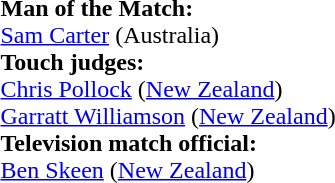<table style="width:100%">
<tr>
<td><br><strong>Man of the Match:</strong>
<br><a href='#'>Sam Carter</a> (Australia)<br><strong>Touch judges:</strong>
<br><a href='#'>Chris Pollock</a> (<a href='#'>New Zealand</a>)
<br><a href='#'>Garratt Williamson</a> (<a href='#'>New Zealand</a>)
<br><strong>Television match official:</strong>
<br><a href='#'>Ben Skeen</a> (<a href='#'>New Zealand</a>)</td>
</tr>
</table>
